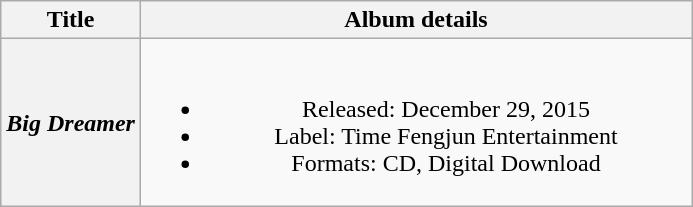<table class="wikitable plainrowheaders" style="text-align:center;">
<tr>
<th scope="col">Title</th>
<th scope="col" style="width:360px;">Album details</th>
</tr>
<tr>
<th scope="row" rowspan="1"><em>Big Dreamer</em></th>
<td><br><ul><li>Released: December 29, 2015</li><li>Label: Time Fengjun Entertainment</li><li>Formats: CD, Digital Download</li></ul></td>
</tr>
</table>
